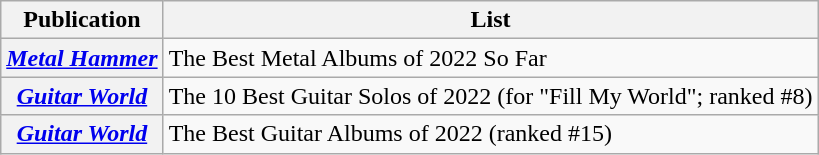<table class="wikitable sortable plainrowheaders">
<tr>
<th>Publication</th>
<th>List</th>
</tr>
<tr>
<th scope="row"><em><a href='#'>Metal Hammer</a></em></th>
<td>The Best Metal Albums of 2022 So Far</td>
</tr>
<tr>
<th scope="row"><em><a href='#'>Guitar World</a></em></th>
<td>The 10 Best Guitar Solos of 2022 (for "Fill My World"; ranked #8)</td>
</tr>
<tr>
<th scope="row"><em><a href='#'>Guitar World</a></em></th>
<td>The Best Guitar Albums of 2022 (ranked #15)</td>
</tr>
</table>
